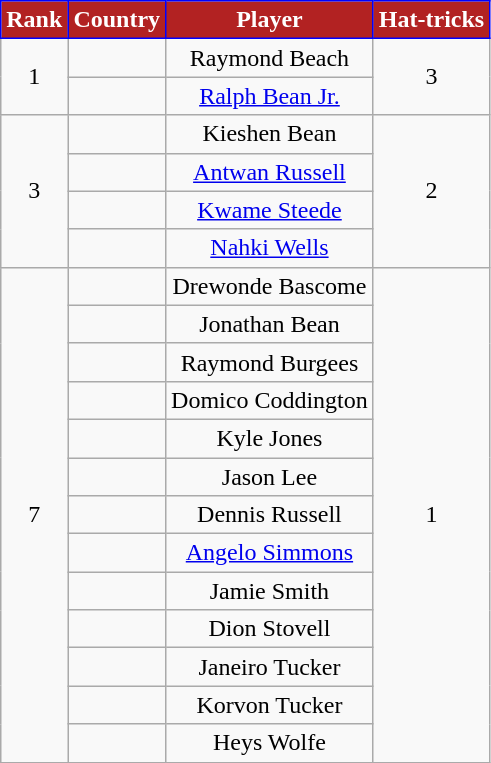<table class="wikitable" style="text-align:center;">
<tr>
<th style="background:firebrick; color:white; border:1px solid blue;">Rank</th>
<th style="background:firebrick; color:white; border:1px solid blue;">Country</th>
<th style="background:firebrick; color:white; border:1px solid blue;">Player</th>
<th style="background:firebrick; color:white; border:1px solid blue;">Hat-tricks</th>
</tr>
<tr>
<td rowspan=2>1</td>
<td></td>
<td>Raymond Beach</td>
<td rowspan=2>3</td>
</tr>
<tr>
<td></td>
<td><a href='#'>Ralph Bean Jr.</a></td>
</tr>
<tr>
<td rowspan=4>3</td>
<td></td>
<td>Kieshen Bean</td>
<td rowspan=4>2</td>
</tr>
<tr>
<td></td>
<td><a href='#'>Antwan Russell</a></td>
</tr>
<tr>
<td></td>
<td><a href='#'>Kwame Steede</a></td>
</tr>
<tr>
<td></td>
<td><a href='#'>Nahki Wells</a></td>
</tr>
<tr>
<td rowspan=20>7</td>
<td></td>
<td>Drewonde Bascome</td>
<td rowspan=20>1</td>
</tr>
<tr>
<td></td>
<td>Jonathan Bean</td>
</tr>
<tr>
<td></td>
<td>Raymond Burgees</td>
</tr>
<tr>
<td></td>
<td>Domico Coddington</td>
</tr>
<tr>
<td></td>
<td>Kyle Jones</td>
</tr>
<tr>
<td></td>
<td>Jason Lee</td>
</tr>
<tr>
<td></td>
<td>Dennis Russell</td>
</tr>
<tr>
<td></td>
<td><a href='#'>Angelo Simmons</a></td>
</tr>
<tr>
<td></td>
<td>Jamie Smith</td>
</tr>
<tr>
<td></td>
<td>Dion Stovell</td>
</tr>
<tr>
<td></td>
<td>Janeiro Tucker</td>
</tr>
<tr>
<td></td>
<td>Korvon Tucker</td>
</tr>
<tr>
<td></td>
<td>Heys Wolfe</td>
</tr>
<tr>
</tr>
</table>
